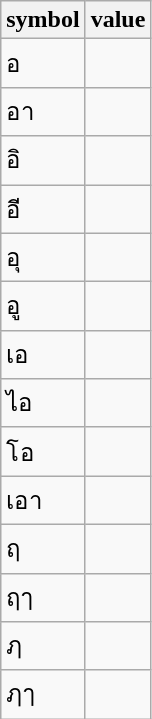<table class="wikitable">
<tr>
<th>symbol</th>
<th>value</th>
</tr>
<tr>
<td>อ</td>
<td></td>
</tr>
<tr>
<td>อา</td>
<td></td>
</tr>
<tr>
<td>อิ</td>
<td></td>
</tr>
<tr>
<td>อี</td>
<td></td>
</tr>
<tr>
<td>อุ</td>
<td></td>
</tr>
<tr>
<td>อู</td>
<td></td>
</tr>
<tr>
<td>เอ</td>
<td></td>
</tr>
<tr>
<td>ไอ</td>
<td></td>
</tr>
<tr>
<td>โอ</td>
<td></td>
</tr>
<tr>
<td>เอา</td>
<td></td>
</tr>
<tr>
<td>ฤ</td>
<td></td>
</tr>
<tr>
<td>ฤๅ</td>
<td></td>
</tr>
<tr>
<td>ฦ</td>
<td></td>
</tr>
<tr>
<td>ฦๅ</td>
<td></td>
</tr>
</table>
